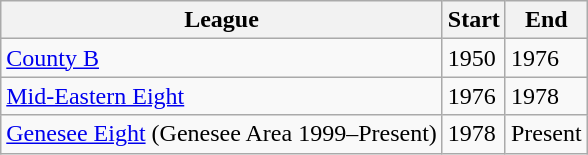<table class="wikitable" border="1">
<tr>
<th>League</th>
<th>Start</th>
<th>End</th>
</tr>
<tr>
<td><a href='#'>County B</a></td>
<td>1950</td>
<td>1976</td>
</tr>
<tr>
<td><a href='#'>Mid-Eastern Eight</a></td>
<td>1976</td>
<td>1978</td>
</tr>
<tr>
<td><a href='#'>Genesee Eight</a> (Genesee Area 1999–Present)</td>
<td>1978</td>
<td>Present</td>
</tr>
</table>
